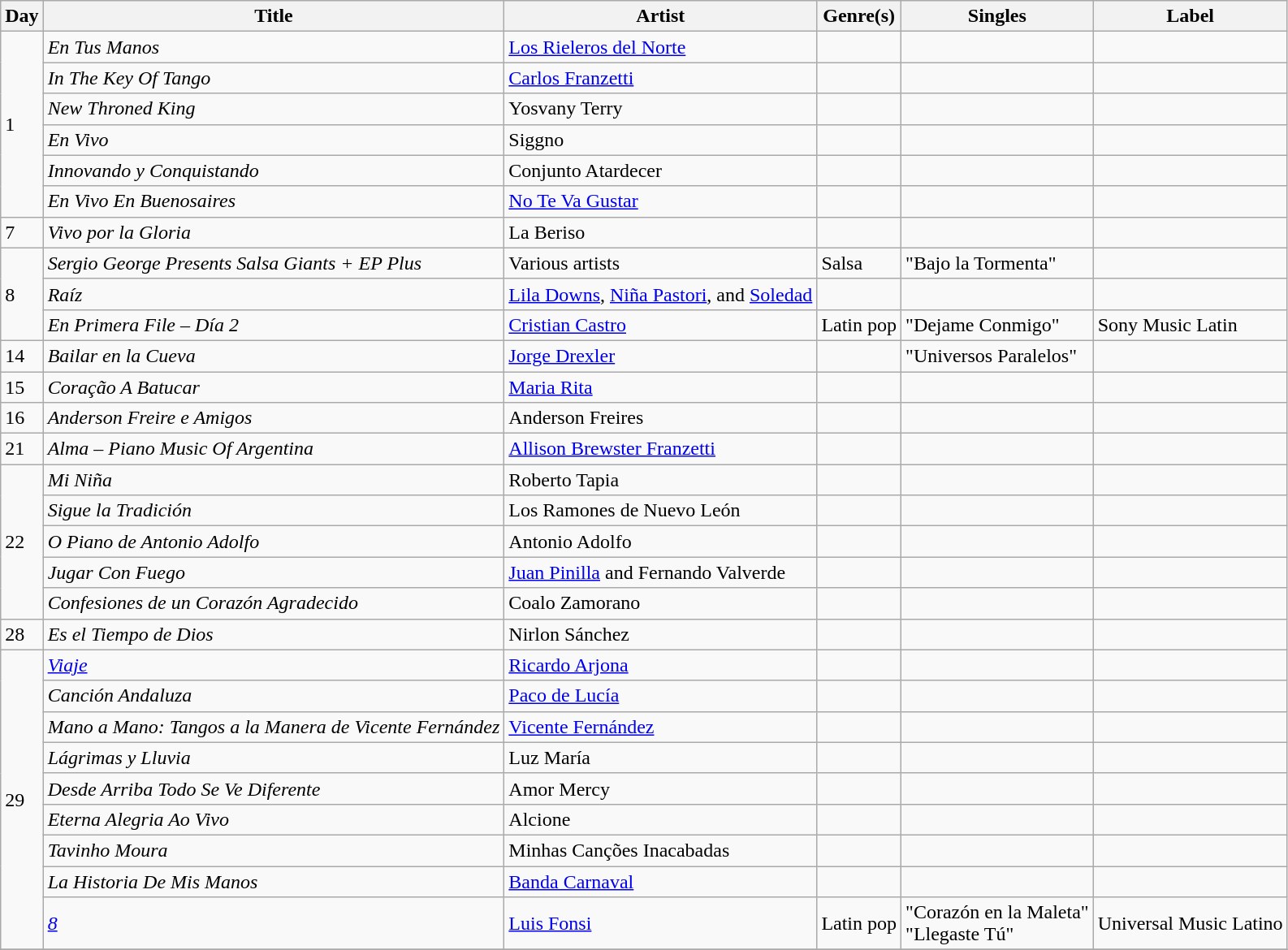<table class="wikitable sortable" style="text-align: left;">
<tr>
<th>Day</th>
<th>Title</th>
<th>Artist</th>
<th>Genre(s)</th>
<th>Singles</th>
<th>Label</th>
</tr>
<tr>
<td rowspan="6">1</td>
<td><em>En Tus Manos</em></td>
<td><a href='#'>Los Rieleros del Norte</a></td>
<td></td>
<td></td>
<td></td>
</tr>
<tr>
<td><em>In The Key Of Tango</em></td>
<td><a href='#'>Carlos Franzetti</a></td>
<td></td>
<td></td>
<td></td>
</tr>
<tr>
<td><em>New Throned King</em></td>
<td>Yosvany Terry</td>
<td></td>
<td></td>
<td></td>
</tr>
<tr>
<td><em>En Vivo</em></td>
<td>Siggno</td>
<td></td>
<td></td>
<td></td>
</tr>
<tr>
<td><em>Innovando y Conquistando</em></td>
<td>Conjunto Atardecer</td>
<td></td>
<td></td>
<td></td>
</tr>
<tr>
<td><em>En Vivo En Buenosaires</em></td>
<td><a href='#'>No Te Va Gustar</a></td>
<td></td>
<td></td>
<td></td>
</tr>
<tr>
<td>7</td>
<td><em>Vivo por la Gloria</em></td>
<td>La Beriso</td>
<td></td>
<td></td>
<td></td>
</tr>
<tr>
<td rowspan="3">8</td>
<td><em>Sergio George Presents Salsa Giants + EP Plus</em></td>
<td>Various artists</td>
<td>Salsa</td>
<td>"Bajo la Tormenta"</td>
<td></td>
</tr>
<tr>
<td><em>Raíz</em></td>
<td><a href='#'>Lila Downs</a>, <a href='#'>Niña Pastori</a>, and <a href='#'>Soledad</a></td>
<td></td>
<td></td>
<td></td>
</tr>
<tr>
<td><em>En Primera File – Día 2</em></td>
<td><a href='#'>Cristian Castro</a></td>
<td>Latin pop</td>
<td>"Dejame Conmigo"</td>
<td>Sony Music Latin</td>
</tr>
<tr>
<td>14</td>
<td><em>Bailar en la Cueva</em></td>
<td><a href='#'>Jorge Drexler</a></td>
<td></td>
<td>"Universos Paralelos"</td>
<td></td>
</tr>
<tr>
<td>15</td>
<td><em>Coração A Batucar</em></td>
<td><a href='#'>Maria Rita</a></td>
<td></td>
<td></td>
<td></td>
</tr>
<tr>
<td>16</td>
<td><em>Anderson Freire e Amigos</em></td>
<td>Anderson Freires</td>
<td></td>
<td></td>
<td></td>
</tr>
<tr>
<td>21</td>
<td><em>Alma – Piano Music Of Argentina</em></td>
<td><a href='#'>Allison Brewster Franzetti</a></td>
<td></td>
<td></td>
<td></td>
</tr>
<tr>
<td rowspan="5">22</td>
<td><em>Mi Niña</em></td>
<td>Roberto Tapia</td>
<td></td>
<td></td>
<td></td>
</tr>
<tr>
<td><em>Sigue la Tradición</em></td>
<td>Los Ramones de Nuevo León</td>
<td></td>
<td></td>
<td></td>
</tr>
<tr>
<td><em>O Piano de Antonio Adolfo</em></td>
<td>Antonio Adolfo</td>
<td></td>
<td></td>
<td></td>
</tr>
<tr>
<td><em>Jugar Con Fuego</em></td>
<td><a href='#'>Juan Pinilla</a> and Fernando Valverde</td>
<td></td>
<td></td>
<td></td>
</tr>
<tr>
<td><em>Confesiones de un Corazón Agradecido</em></td>
<td>Coalo Zamorano</td>
<td></td>
<td></td>
<td></td>
</tr>
<tr>
<td>28</td>
<td><em>Es el Tiempo de Dios</em></td>
<td>Nirlon Sánchez</td>
<td></td>
<td></td>
<td></td>
</tr>
<tr>
<td rowspan="9">29</td>
<td><em><a href='#'>Viaje</a></em></td>
<td><a href='#'>Ricardo Arjona</a></td>
<td></td>
<td></td>
<td></td>
</tr>
<tr>
<td><em>Canción Andaluza</em></td>
<td><a href='#'>Paco de Lucía</a></td>
<td></td>
<td></td>
<td></td>
</tr>
<tr>
<td><em>Mano a Mano: Tangos a la Manera de Vicente Fernández</em></td>
<td><a href='#'>Vicente Fernández</a></td>
<td></td>
<td></td>
<td></td>
</tr>
<tr>
<td><em>Lágrimas y Lluvia</em></td>
<td>Luz María</td>
<td></td>
<td></td>
<td></td>
</tr>
<tr>
<td><em>Desde Arriba Todo Se Ve Diferente</em></td>
<td>Amor Mercy</td>
<td></td>
<td></td>
<td></td>
</tr>
<tr>
<td><em>Eterna Alegria Ao Vivo</em></td>
<td>Alcione</td>
<td></td>
<td></td>
<td></td>
</tr>
<tr>
<td><em>Tavinho Moura</em></td>
<td>Minhas Canções Inacabadas</td>
<td></td>
<td></td>
<td></td>
</tr>
<tr>
<td><em>La Historia De Mis Manos</em></td>
<td><a href='#'>Banda Carnaval</a></td>
<td></td>
<td></td>
<td></td>
</tr>
<tr>
<td><em><a href='#'>8</a></em></td>
<td><a href='#'>Luis Fonsi</a></td>
<td>Latin pop</td>
<td>"Corazón en la Maleta"<br>"Llegaste Tú"</td>
<td>Universal Music Latino</td>
</tr>
<tr>
</tr>
</table>
